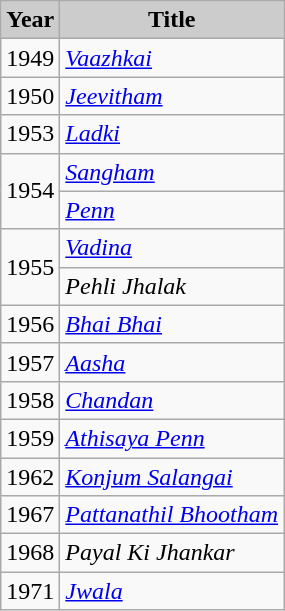<table class="wikitable">
<tr>
<th style="background: #CCCCCC;">Year</th>
<th style="background: #CCCCCC;">Title</th>
</tr>
<tr>
<td>1949</td>
<td><a href='#'><em>Vaazhkai</em></a></td>
</tr>
<tr>
<td>1950</td>
<td><em><a href='#'>Jeevitham</a></em></td>
</tr>
<tr>
<td>1953</td>
<td><em><a href='#'>Ladki</a></em></td>
</tr>
<tr>
<td rowspan="2">1954</td>
<td><em><a href='#'>Sangham</a></em></td>
</tr>
<tr>
<td><a href='#'><em>Penn</em></a></td>
</tr>
<tr>
<td rowspan="2">1955</td>
<td><em><a href='#'>Vadina</a></em></td>
</tr>
<tr>
<td><em>Pehli Jhalak</em></td>
</tr>
<tr>
<td>1956</td>
<td><a href='#'><em>Bhai Bhai</em></a></td>
</tr>
<tr>
<td>1957</td>
<td><a href='#'><em>Aasha</em></a></td>
</tr>
<tr>
<td>1958</td>
<td><a href='#'><em>Chandan</em></a></td>
</tr>
<tr>
<td>1959</td>
<td><em><a href='#'>Athisaya Penn</a></em></td>
</tr>
<tr>
<td>1962</td>
<td><em><a href='#'>Konjum Salangai</a></em></td>
</tr>
<tr>
<td>1967</td>
<td><em><a href='#'>Pattanathil Bhootham</a></em></td>
</tr>
<tr>
<td>1968</td>
<td><em>Payal Ki Jhankar</em></td>
</tr>
<tr>
<td>1971</td>
<td><a href='#'><em>Jwala</em></a></td>
</tr>
</table>
